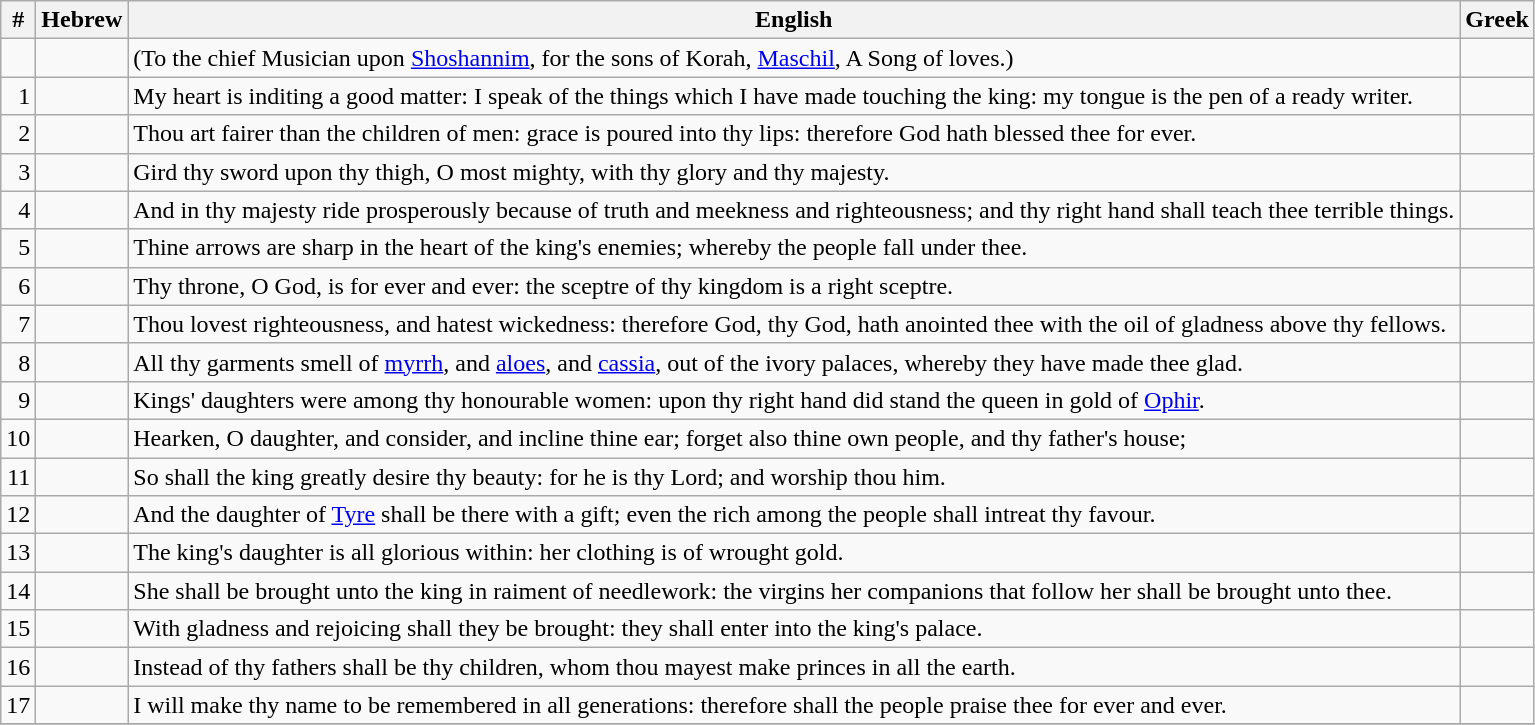<table class=wikitable>
<tr>
<th>#</th>
<th>Hebrew</th>
<th>English</th>
<th>Greek</th>
</tr>
<tr>
<td style="text-align:right"></td>
<td style="text-align:right"></td>
<td>(To the chief Musician upon <a href='#'>Shoshannim</a>, for the sons of Korah, <a href='#'>Maschil</a>, A Song of loves.)</td>
<td></td>
</tr>
<tr>
<td style="text-align:right">1</td>
<td style="text-align:right"></td>
<td>My heart is inditing a good matter: I speak of the things which I have made touching the king: my tongue is the pen of a ready writer.</td>
<td></td>
</tr>
<tr>
<td style="text-align:right">2</td>
<td style="text-align:right"></td>
<td>Thou art fairer than the children of men: grace is poured into thy lips: therefore God hath blessed thee for ever.</td>
<td></td>
</tr>
<tr>
<td style="text-align:right">3</td>
<td style="text-align:right"></td>
<td>Gird thy sword upon thy thigh, O most mighty, with thy glory and thy majesty.</td>
<td></td>
</tr>
<tr>
<td style="text-align:right">4</td>
<td style="text-align:right"></td>
<td>And in thy majesty ride prosperously because of truth and meekness and righteousness; and thy right hand shall teach thee terrible things.</td>
<td></td>
</tr>
<tr>
<td style="text-align:right">5</td>
<td style="text-align:right"></td>
<td>Thine arrows are sharp in the heart of the king's enemies; whereby the people fall under thee.</td>
<td></td>
</tr>
<tr>
<td style="text-align:right">6</td>
<td style="text-align:right"></td>
<td>Thy throne, O God, is for ever and ever: the sceptre of thy kingdom is a right sceptre.</td>
<td></td>
</tr>
<tr>
<td style="text-align:right">7</td>
<td style="text-align:right"></td>
<td>Thou lovest righteousness, and hatest wickedness: therefore God, thy God, hath anointed thee with the oil of gladness above thy fellows.</td>
<td></td>
</tr>
<tr>
<td style="text-align:right">8</td>
<td style="text-align:right"></td>
<td>All thy garments smell of <a href='#'>myrrh</a>, and <a href='#'>aloes</a>, and <a href='#'>cassia</a>, out of the ivory palaces, whereby they have made thee glad.</td>
<td></td>
</tr>
<tr>
<td style="text-align:right">9</td>
<td style="text-align:right"></td>
<td>Kings' daughters were among thy honourable women: upon thy right hand did stand the queen in gold of <a href='#'>Ophir</a>.</td>
<td></td>
</tr>
<tr>
<td style="text-align:right">10</td>
<td style="text-align:right"></td>
<td>Hearken, O daughter, and consider, and incline thine ear; forget also thine own people, and thy father's house;</td>
<td></td>
</tr>
<tr>
<td style="text-align:right">11</td>
<td style="text-align:right"></td>
<td>So shall the king greatly desire thy beauty: for he is thy Lord; and worship thou him.</td>
<td></td>
</tr>
<tr>
<td style="text-align:right">12</td>
<td style="text-align:right"></td>
<td>And the daughter of <a href='#'>Tyre</a> shall be there with a gift; even the rich among the people shall intreat thy favour.</td>
<td></td>
</tr>
<tr>
<td style="text-align:right">13</td>
<td style="text-align:right"></td>
<td>The king's daughter is all glorious within: her clothing is of wrought gold.</td>
<td></td>
</tr>
<tr>
<td style="text-align:right">14</td>
<td style="text-align:right"></td>
<td>She shall be brought unto the king in raiment of needlework: the virgins her companions that follow her shall be brought unto thee.</td>
<td></td>
</tr>
<tr>
<td style="text-align:right">15</td>
<td style="text-align:right"></td>
<td>With gladness and rejoicing shall they be brought: they shall enter into the king's palace.</td>
<td></td>
</tr>
<tr>
<td style="text-align:right">16</td>
<td style="text-align:right"></td>
<td>Instead of thy fathers shall be thy children, whom thou mayest make princes in all the earth.</td>
<td></td>
</tr>
<tr>
<td style="text-align:right">17</td>
<td style="text-align:right"></td>
<td>I will make thy name to be remembered in all generations: therefore shall the people praise thee for ever and ever.</td>
<td></td>
</tr>
<tr>
</tr>
</table>
